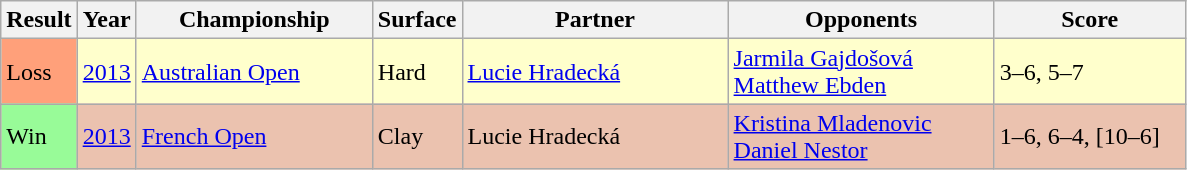<table class="sortable wikitable">
<tr>
<th>Result</th>
<th>Year</th>
<th width=150>Championship</th>
<th>Surface</th>
<th width=170>Partner</th>
<th width=170>Opponents</th>
<th width=120>Score</th>
</tr>
<tr bgcolor=#FFFFCC>
<td bgcolor=FFA07A>Loss</td>
<td><a href='#'>2013</a></td>
<td><a href='#'>Australian Open</a></td>
<td>Hard</td>
<td> <a href='#'>Lucie Hradecká</a></td>
<td> <a href='#'>Jarmila Gajdošová</a><br> <a href='#'>Matthew Ebden</a></td>
<td>3–6, 5–7</td>
</tr>
<tr bgcolor=#ebc2af>
<td bgcolor=98FB98>Win</td>
<td><a href='#'>2013</a></td>
<td><a href='#'>French Open</a></td>
<td>Clay</td>
<td> Lucie Hradecká</td>
<td> <a href='#'>Kristina Mladenovic</a><br> <a href='#'>Daniel Nestor</a></td>
<td>1–6, 6–4, [10–6]</td>
</tr>
</table>
